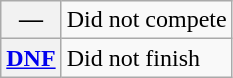<table class="wikitable">
<tr>
<th scope="row">—</th>
<td>Did not compete</td>
</tr>
<tr>
<th scope="row"><a href='#'>DNF</a></th>
<td>Did not finish</td>
</tr>
</table>
